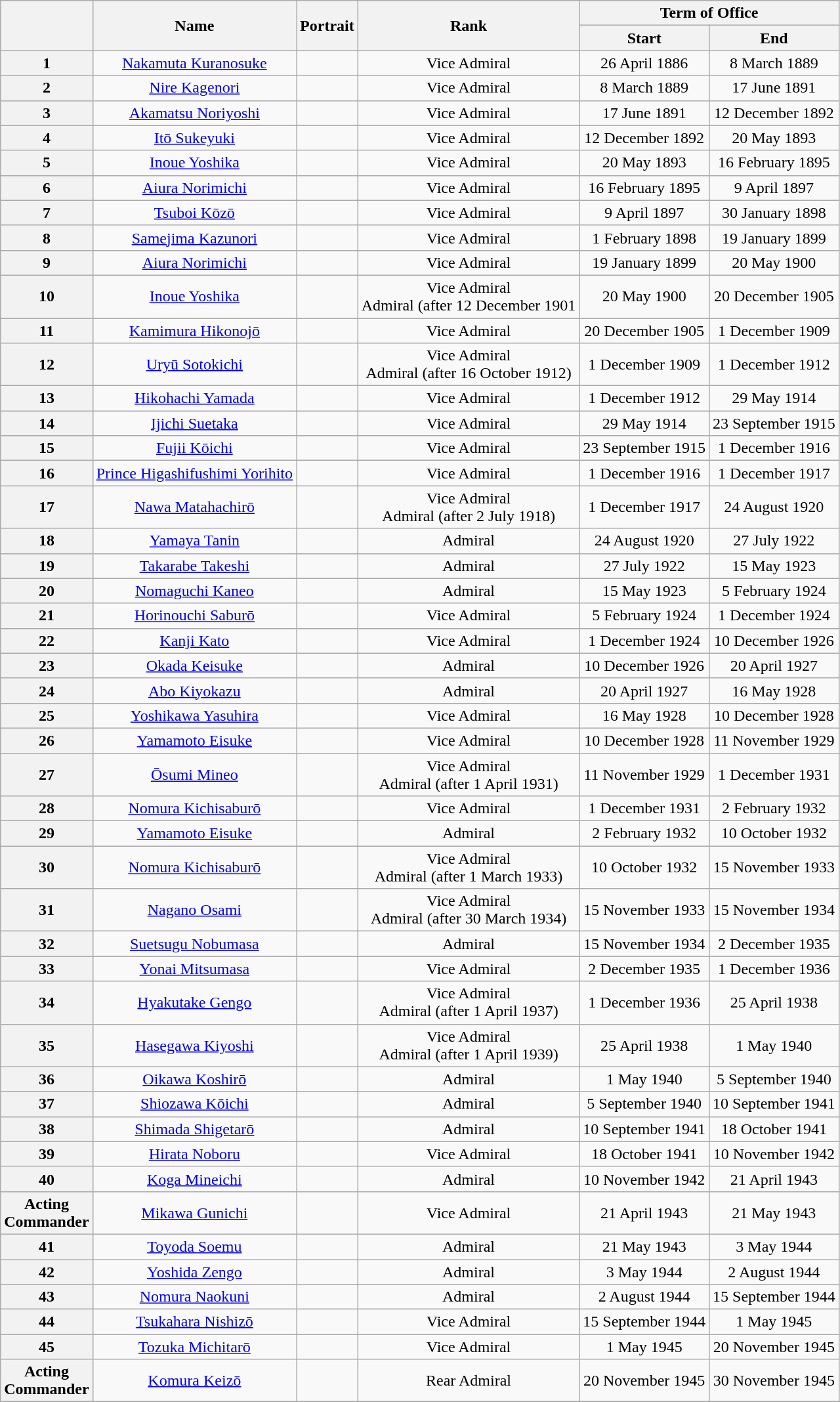<table class="wikitable" style="text-align:center">
<tr>
<th rowspan=2></th>
<th rowspan=2>Name</th>
<th rowspan=2>Portrait</th>
<th rowspan=2>Rank</th>
<th colspan=2>Term of Office</th>
</tr>
<tr>
<th>Start</th>
<th>End</th>
</tr>
<tr>
<th>1</th>
<td><a href='#'>Nakamuta Kuranosuke</a></td>
<td></td>
<td>Vice Admiral</td>
<td>26 April 1886</td>
<td>8 March 1889</td>
</tr>
<tr>
<th>2</th>
<td><a href='#'>Nire Kagenori</a></td>
<td></td>
<td>Vice Admiral</td>
<td>8 March 1889</td>
<td>17 June 1891</td>
</tr>
<tr>
<th>3</th>
<td><a href='#'>Akamatsu Noriyoshi</a></td>
<td></td>
<td>Vice Admiral</td>
<td>17 June 1891</td>
<td>12 December 1892</td>
</tr>
<tr>
<th>4</th>
<td><a href='#'>Itō Sukeyuki</a></td>
<td></td>
<td>Vice Admiral</td>
<td>12 December 1892</td>
<td>20 May 1893</td>
</tr>
<tr>
<th>5</th>
<td><a href='#'>Inoue Yoshika</a></td>
<td></td>
<td>Vice Admiral</td>
<td>20 May 1893</td>
<td>16 February 1895</td>
</tr>
<tr>
<th>6</th>
<td><a href='#'>Aiura Norimichi</a></td>
<td></td>
<td>Vice Admiral</td>
<td>16 February 1895</td>
<td>9 April 1897</td>
</tr>
<tr>
<th>7</th>
<td><a href='#'>Tsuboi Kōzō</a></td>
<td></td>
<td>Vice Admiral</td>
<td>9 April 1897</td>
<td>30 January 1898</td>
</tr>
<tr>
<th>8</th>
<td><a href='#'>Samejima Kazunori</a></td>
<td></td>
<td>Vice Admiral</td>
<td>1 February 1898</td>
<td>19 January 1899</td>
</tr>
<tr>
<th>9</th>
<td><a href='#'>Aiura Norimichi</a></td>
<td></td>
<td>Vice Admiral</td>
<td>19 January 1899</td>
<td>20 May 1900</td>
</tr>
<tr>
<th>10</th>
<td><a href='#'>Inoue Yoshika</a></td>
<td></td>
<td>Vice Admiral<br>Admiral (after 12 December 1901</td>
<td>20 May 1900</td>
<td>20 December 1905</td>
</tr>
<tr>
<th>11</th>
<td><a href='#'>Kamimura Hikonojō</a></td>
<td></td>
<td>Vice Admiral</td>
<td>20 December 1905</td>
<td>1 December 1909</td>
</tr>
<tr>
<th>12</th>
<td><a href='#'>Uryū Sotokichi</a></td>
<td></td>
<td>Vice Admiral<br>Admiral (after 16 October 1912)</td>
<td>1 December 1909</td>
<td>1 December 1912</td>
</tr>
<tr>
<th>13</th>
<td><a href='#'>Hikohachi Yamada</a></td>
<td></td>
<td>Vice Admiral</td>
<td>1 December 1912</td>
<td>29 May 1914</td>
</tr>
<tr>
<th>14</th>
<td><a href='#'>Ijichi Suetaka</a></td>
<td></td>
<td>Vice Admiral</td>
<td>29 May 1914</td>
<td>23 September 1915</td>
</tr>
<tr>
<th>15</th>
<td><a href='#'>Fujii Kōichi</a></td>
<td></td>
<td>Vice Admiral</td>
<td>23 September 1915</td>
<td>1 December 1916</td>
</tr>
<tr>
<th>16</th>
<td><a href='#'>Prince Higashifushimi Yorihito</a></td>
<td></td>
<td>Vice Admiral</td>
<td>1 December 1916</td>
<td>1 December 1917</td>
</tr>
<tr>
<th>17</th>
<td><a href='#'>Nawa Matahachirō</a></td>
<td></td>
<td>Vice Admiral<br>Admiral (after 2 July 1918)</td>
<td>1 December 1917</td>
<td>24 August 1920</td>
</tr>
<tr>
<th>18</th>
<td><a href='#'>Yamaya Tanin</a></td>
<td></td>
<td>Admiral</td>
<td>24 August 1920</td>
<td>27 July 1922</td>
</tr>
<tr>
<th>19</th>
<td><a href='#'>Takarabe Takeshi</a></td>
<td></td>
<td>Admiral</td>
<td>27 July 1922</td>
<td>15 May 1923</td>
</tr>
<tr>
<th>20</th>
<td><a href='#'>Nomaguchi Kaneo</a></td>
<td></td>
<td>Admiral</td>
<td>15 May 1923</td>
<td>5 February 1924</td>
</tr>
<tr>
<th>21</th>
<td><a href='#'>Horinouchi Saburō</a></td>
<td></td>
<td>Vice Admiral</td>
<td>5 February 1924</td>
<td>1 December 1924</td>
</tr>
<tr>
<th>22</th>
<td><a href='#'>Kanji Kato</a></td>
<td></td>
<td>Vice Admiral</td>
<td>1 December 1924</td>
<td>10 December 1926</td>
</tr>
<tr>
<th>23</th>
<td><a href='#'>Okada Keisuke</a></td>
<td></td>
<td>Admiral</td>
<td>10 December 1926</td>
<td>20 April 1927</td>
</tr>
<tr>
<th>24</th>
<td><a href='#'>Abo Kiyokazu</a></td>
<td></td>
<td>Admiral</td>
<td>20 April 1927</td>
<td>16 May 1928</td>
</tr>
<tr>
<th>25</th>
<td><a href='#'>Yoshikawa Yasuhira</a></td>
<td></td>
<td>Vice Admiral</td>
<td>16 May 1928</td>
<td>10 December 1928</td>
</tr>
<tr>
<th>26</th>
<td><a href='#'>Yamamoto Eisuke</a></td>
<td></td>
<td>Vice Admiral</td>
<td>10 December 1928</td>
<td>11 November 1929</td>
</tr>
<tr>
<th>27</th>
<td><a href='#'>Ōsumi Mineo</a></td>
<td></td>
<td>Vice Admiral<br>Admiral (after 1 April 1931)</td>
<td>11 November 1929</td>
<td>1 December 1931</td>
</tr>
<tr>
<th>28</th>
<td><a href='#'>Nomura Kichisaburō</a></td>
<td></td>
<td>Vice Admiral</td>
<td>1 December 1931</td>
<td>2 February 1932</td>
</tr>
<tr>
<th>29</th>
<td><a href='#'>Yamamoto Eisuke</a></td>
<td></td>
<td>Admiral</td>
<td>2 February 1932</td>
<td>10 October 1932</td>
</tr>
<tr>
<th>30</th>
<td><a href='#'>Nomura Kichisaburō</a></td>
<td></td>
<td>Vice Admiral<br>Admiral (after 1 March 1933)</td>
<td>10 October 1932</td>
<td>15 November 1933</td>
</tr>
<tr>
<th>31</th>
<td><a href='#'>Nagano Osami</a></td>
<td></td>
<td>Vice Admiral<br>Admiral (after 30 March 1934)</td>
<td>15 November 1933</td>
<td>15 November 1934</td>
</tr>
<tr>
<th>32</th>
<td><a href='#'>Suetsugu Nobumasa</a></td>
<td></td>
<td>Admiral</td>
<td>15 November 1934</td>
<td>2 December 1935</td>
</tr>
<tr>
<th>33</th>
<td><a href='#'>Yonai Mitsumasa</a></td>
<td></td>
<td>Vice Admiral</td>
<td>2 December 1935</td>
<td>1 December 1936</td>
</tr>
<tr>
<th>34</th>
<td><a href='#'>Hyakutake Gengo</a></td>
<td></td>
<td>Vice Admiral<br>Admiral (after 1 April 1937)</td>
<td>1 December 1936</td>
<td>25 April 1938</td>
</tr>
<tr>
<th>35</th>
<td><a href='#'>Hasegawa Kiyoshi</a></td>
<td></td>
<td>Vice Admiral<br>Admiral (after 1 April 1939)</td>
<td>25 April 1938</td>
<td>1 May 1940</td>
</tr>
<tr>
<th>36</th>
<td><a href='#'>Oikawa Koshirō</a></td>
<td></td>
<td>Admiral</td>
<td>1 May 1940</td>
<td>5 September 1940</td>
</tr>
<tr>
<th>37</th>
<td><a href='#'>Shiozawa Kōichi</a></td>
<td></td>
<td>Admiral</td>
<td>5 September 1940</td>
<td>10 September 1941</td>
</tr>
<tr>
<th>38</th>
<td><a href='#'>Shimada Shigetarō</a></td>
<td></td>
<td>Admiral</td>
<td>10 September 1941</td>
<td>18 October 1941</td>
</tr>
<tr>
<th>39</th>
<td><a href='#'>Hirata Noboru</a></td>
<td></td>
<td>Vice Admiral</td>
<td>18 October 1941</td>
<td>10 November 1942</td>
</tr>
<tr>
<th>40</th>
<td><a href='#'>Koga Mineichi</a></td>
<td></td>
<td>Admiral</td>
<td>10 November 1942</td>
<td>21 April 1943</td>
</tr>
<tr>
<th>Acting<br>Commander</th>
<td><a href='#'>Mikawa Gunichi</a></td>
<td></td>
<td>Vice Admiral</td>
<td>21 April 1943</td>
<td>21 May 1943</td>
</tr>
<tr>
<th>41</th>
<td><a href='#'>Toyoda Soemu</a></td>
<td></td>
<td>Admiral</td>
<td>21 May 1943</td>
<td>3 May 1944</td>
</tr>
<tr>
<th>42</th>
<td><a href='#'>Yoshida Zengo</a></td>
<td></td>
<td>Admiral</td>
<td>3 May 1944</td>
<td>2 August 1944</td>
</tr>
<tr>
<th>43</th>
<td><a href='#'>Nomura Naokuni</a></td>
<td></td>
<td>Admiral</td>
<td>2 August 1944</td>
<td>15 September 1944</td>
</tr>
<tr>
<th>44</th>
<td><a href='#'>Tsukahara Nishizō</a></td>
<td></td>
<td>Vice Admiral</td>
<td>15 September 1944</td>
<td>1 May 1945</td>
</tr>
<tr>
<th>45</th>
<td><a href='#'>Tozuka Michitarō</a></td>
<td></td>
<td>Vice Admiral</td>
<td>1 May 1945</td>
<td>20 November 1945</td>
</tr>
<tr>
<th>Acting<br>Commander</th>
<td><a href='#'>Komura Keizō</a></td>
<td></td>
<td>Rear Admiral</td>
<td>20 November 1945</td>
<td>30 November 1945</td>
</tr>
<tr>
</tr>
</table>
